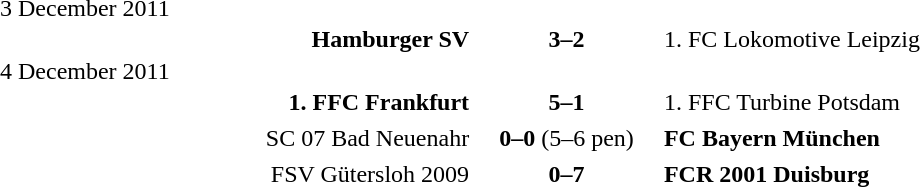<table width=100% cellspacing=1>
<tr>
<th width=25%></th>
<th width=10%></th>
<th width=25%></th>
<th></th>
</tr>
<tr>
<td>3 December 2011</td>
</tr>
<tr>
<td align=right><strong>Hamburger SV</strong></td>
<td align=center><strong>3–2</strong></td>
<td>1. FC Lokomotive Leipzig</td>
</tr>
<tr>
<td>4 December 2011</td>
</tr>
<tr>
<td align=right><strong>1. FFC Frankfurt</strong></td>
<td align=center><strong>5–1</strong></td>
<td>1. FFC Turbine Potsdam</td>
</tr>
<tr>
<td></td>
</tr>
<tr>
<td align=right>SC 07 Bad Neuenahr</td>
<td align=center><strong>0–0</strong> (5–6 pen)</td>
<td><strong>FC Bayern München</strong></td>
</tr>
<tr>
<td></td>
</tr>
<tr>
<td align=right>FSV Gütersloh 2009</td>
<td align=center><strong>0–7</strong></td>
<td><strong>FCR 2001 Duisburg</strong></td>
</tr>
<tr>
</tr>
</table>
